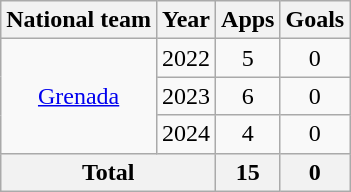<table class="wikitable" style="text-align: center;">
<tr>
<th>National team</th>
<th>Year</th>
<th>Apps</th>
<th>Goals</th>
</tr>
<tr>
<td rowspan="3"><a href='#'>Grenada</a></td>
<td>2022</td>
<td>5</td>
<td>0</td>
</tr>
<tr>
<td>2023</td>
<td>6</td>
<td>0</td>
</tr>
<tr>
<td>2024</td>
<td>4</td>
<td>0</td>
</tr>
<tr>
<th colspan="2">Total</th>
<th>15</th>
<th>0</th>
</tr>
</table>
